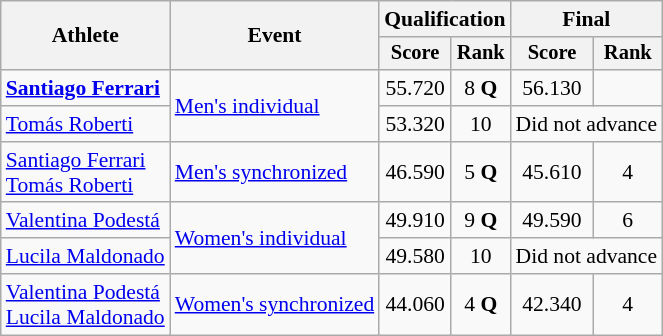<table class=wikitable style=font-size:90%;text-align:center>
<tr>
<th rowspan=2>Athlete</th>
<th rowspan=2>Event</th>
<th colspan=2>Qualification</th>
<th colspan=2>Final</th>
</tr>
<tr style=font-size:95%>
<th>Score</th>
<th>Rank</th>
<th>Score</th>
<th>Rank</th>
</tr>
<tr>
<td align=left><strong><a href='#'>Santiago Ferrari</a></strong></td>
<td align=left rowspan=2><a href='#'>Men's individual</a></td>
<td>55.720</td>
<td>8 <strong>Q</strong></td>
<td>56.130</td>
<td></td>
</tr>
<tr>
<td align=left><a href='#'>Tomás Roberti</a></td>
<td>53.320</td>
<td>10</td>
<td colspan=2>Did not advance</td>
</tr>
<tr>
<td align=left><a href='#'>Santiago Ferrari</a><br><a href='#'>Tomás Roberti</a></td>
<td align=left><a href='#'>Men's synchronized</a></td>
<td>46.590</td>
<td>5 <strong>Q</strong></td>
<td>45.610</td>
<td>4</td>
</tr>
<tr>
<td align=left><a href='#'>Valentina Podestá</a></td>
<td align=left rowspan=2><a href='#'>Women's individual</a></td>
<td>49.910</td>
<td>9 <strong>Q</strong></td>
<td>49.590</td>
<td>6</td>
</tr>
<tr>
<td align=left><a href='#'>Lucila Maldonado</a></td>
<td>49.580</td>
<td>10</td>
<td colspan=2>Did not advance</td>
</tr>
<tr>
<td align=left><a href='#'>Valentina Podestá</a><br><a href='#'>Lucila Maldonado</a></td>
<td align=left><a href='#'>Women's synchronized</a></td>
<td>44.060</td>
<td>4 <strong>Q</strong></td>
<td>42.340</td>
<td>4</td>
</tr>
</table>
